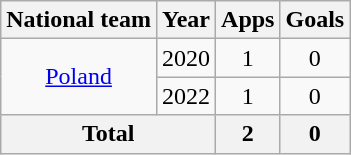<table class="wikitable" style="text-align:center">
<tr>
<th>National team</th>
<th>Year</th>
<th>Apps</th>
<th>Goals</th>
</tr>
<tr>
<td rowspan="2"><a href='#'>Poland</a></td>
<td>2020</td>
<td>1</td>
<td>0</td>
</tr>
<tr>
<td>2022</td>
<td>1</td>
<td>0</td>
</tr>
<tr>
<th colspan="2">Total</th>
<th>2</th>
<th>0</th>
</tr>
</table>
